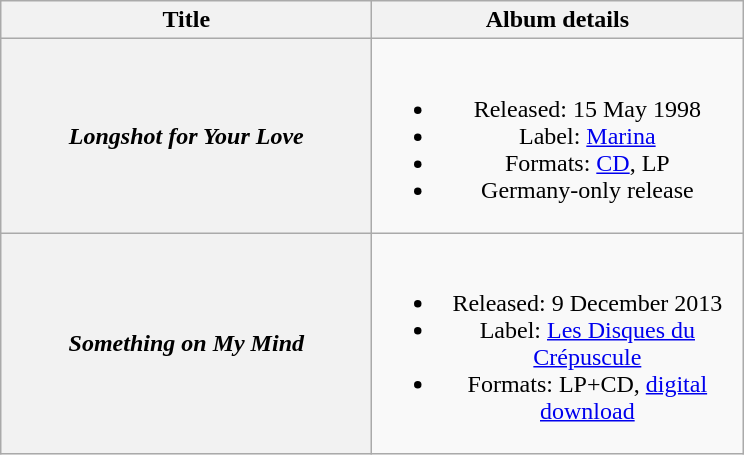<table class="wikitable plainrowheaders" style="text-align:center;">
<tr>
<th scope="col" style="width:15em;">Title</th>
<th scope="col" style="width:15em;">Album details</th>
</tr>
<tr>
<th scope="row"><em>Longshot for Your Love</em></th>
<td><br><ul><li>Released: 15 May 1998</li><li>Label: <a href='#'>Marina</a></li><li>Formats: <a href='#'>CD</a>, LP</li><li>Germany-only release</li></ul></td>
</tr>
<tr>
<th scope="row"><em>Something on My Mind</em></th>
<td><br><ul><li>Released: 9 December 2013</li><li>Label: <a href='#'>Les Disques du Crépuscule</a></li><li>Formats: LP+CD, <a href='#'>digital download</a></li></ul></td>
</tr>
</table>
